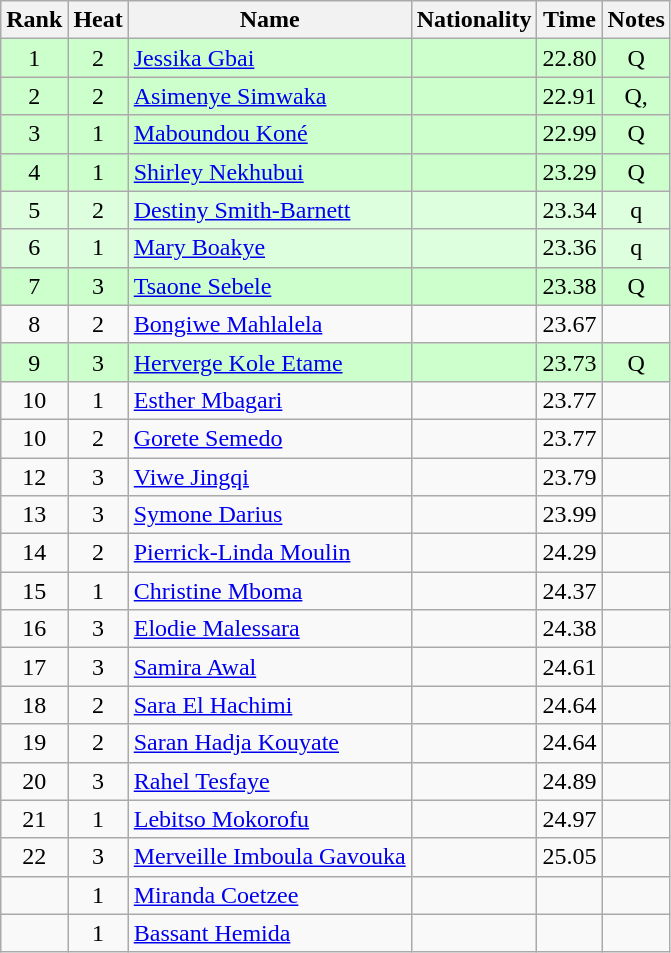<table class="wikitable sortable" style="text-align:center">
<tr>
<th>Rank</th>
<th>Heat</th>
<th>Name</th>
<th>Nationality</th>
<th>Time</th>
<th>Notes</th>
</tr>
<tr bgcolor=ccffcc>
<td>1</td>
<td>2</td>
<td align=left><a href='#'>Jessika Gbai</a></td>
<td align=left></td>
<td>22.80</td>
<td>Q</td>
</tr>
<tr bgcolor=ccffcc>
<td>2</td>
<td>2</td>
<td align=left><a href='#'>Asimenye Simwaka</a></td>
<td align=left></td>
<td>22.91</td>
<td>Q, </td>
</tr>
<tr bgcolor=ccffcc>
<td>3</td>
<td>1</td>
<td align=left><a href='#'>Maboundou Koné</a></td>
<td align=left></td>
<td>22.99</td>
<td>Q</td>
</tr>
<tr bgcolor=ccffcc>
<td>4</td>
<td>1</td>
<td align=left><a href='#'>Shirley Nekhubui</a></td>
<td align=left></td>
<td>23.29</td>
<td>Q</td>
</tr>
<tr bgcolor=ddffdd>
<td>5</td>
<td>2</td>
<td align=left><a href='#'>Destiny Smith-Barnett</a></td>
<td align=left></td>
<td>23.34</td>
<td>q</td>
</tr>
<tr bgcolor=ddffdd>
<td>6</td>
<td>1</td>
<td align=left><a href='#'>Mary Boakye</a></td>
<td align=left></td>
<td>23.36</td>
<td>q</td>
</tr>
<tr bgcolor=ccffcc>
<td>7</td>
<td>3</td>
<td align=left><a href='#'>Tsaone Sebele</a></td>
<td align=left></td>
<td>23.38</td>
<td>Q</td>
</tr>
<tr>
<td>8</td>
<td>2</td>
<td align=left><a href='#'>Bongiwe Mahlalela</a></td>
<td align=left></td>
<td>23.67</td>
<td></td>
</tr>
<tr bgcolor=ccffcc>
<td>9</td>
<td>3</td>
<td align=left><a href='#'>Herverge Kole Etame</a></td>
<td align=left></td>
<td>23.73</td>
<td>Q</td>
</tr>
<tr>
<td>10</td>
<td>1</td>
<td align=left><a href='#'>Esther Mbagari</a></td>
<td align=left></td>
<td>23.77</td>
<td></td>
</tr>
<tr>
<td>10</td>
<td>2</td>
<td align=left><a href='#'>Gorete Semedo</a></td>
<td align=left></td>
<td>23.77</td>
<td></td>
</tr>
<tr>
<td>12</td>
<td>3</td>
<td align=left><a href='#'>Viwe Jingqi</a></td>
<td align=left></td>
<td>23.79</td>
<td></td>
</tr>
<tr>
<td>13</td>
<td>3</td>
<td align=left><a href='#'>Symone Darius</a></td>
<td align=left></td>
<td>23.99</td>
<td></td>
</tr>
<tr>
<td>14</td>
<td>2</td>
<td align=left><a href='#'>Pierrick-Linda Moulin</a></td>
<td align=left></td>
<td>24.29</td>
<td></td>
</tr>
<tr>
<td>15</td>
<td>1</td>
<td align=left><a href='#'>Christine Mboma</a></td>
<td align=left></td>
<td>24.37</td>
<td></td>
</tr>
<tr>
<td>16</td>
<td>3</td>
<td align=left><a href='#'>Elodie Malessara</a></td>
<td align=left></td>
<td>24.38</td>
<td></td>
</tr>
<tr>
<td>17</td>
<td>3</td>
<td align=left><a href='#'>Samira Awal</a></td>
<td align=left></td>
<td>24.61</td>
<td></td>
</tr>
<tr>
<td>18</td>
<td>2</td>
<td align=left><a href='#'>Sara El Hachimi</a></td>
<td align=left></td>
<td>24.64</td>
<td></td>
</tr>
<tr>
<td>19</td>
<td>2</td>
<td align=left><a href='#'>Saran Hadja Kouyate</a></td>
<td align=left></td>
<td>24.64</td>
<td></td>
</tr>
<tr>
<td>20</td>
<td>3</td>
<td align=left><a href='#'>Rahel Tesfaye</a></td>
<td align=left></td>
<td>24.89</td>
<td></td>
</tr>
<tr>
<td>21</td>
<td>1</td>
<td align=left><a href='#'>Lebitso Mokorofu</a></td>
<td align=left></td>
<td>24.97</td>
<td></td>
</tr>
<tr>
<td>22</td>
<td>3</td>
<td align=left><a href='#'>Merveille Imboula Gavouka</a></td>
<td align=left></td>
<td>25.05</td>
<td></td>
</tr>
<tr>
<td></td>
<td>1</td>
<td align=left><a href='#'>Miranda Coetzee</a></td>
<td align=left></td>
<td></td>
<td></td>
</tr>
<tr>
<td></td>
<td>1</td>
<td align=left><a href='#'>Bassant Hemida</a></td>
<td align=left></td>
<td></td>
<td></td>
</tr>
</table>
